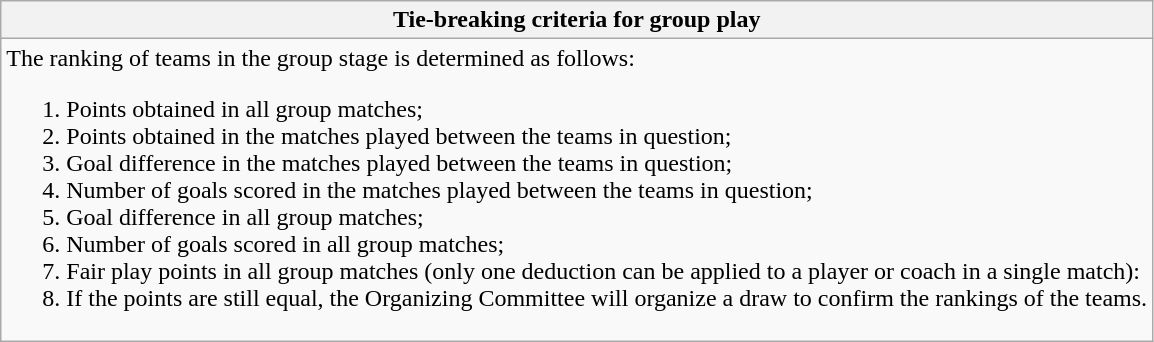<table class="wikitable collapsible collapsed">
<tr>
<th> Tie-breaking criteria for group play</th>
</tr>
<tr>
<td>The ranking of teams in the group stage is determined as follows:<br><ol><li>Points obtained in all group matches;</li><li>Points obtained in the matches played between the teams in question;</li><li>Goal difference in the matches played between the teams in question;</li><li>Number of goals scored in the matches played between the teams in question;</li><li>Goal difference in all group matches;</li><li>Number of goals scored in all group matches;</li><li>Fair play points in all group matches (only one deduction can be applied to a player or coach in a single match): </li><li>If the points are still equal, the Organizing Committee will organize a draw to confirm the rankings of the teams.</li></ol></td>
</tr>
</table>
